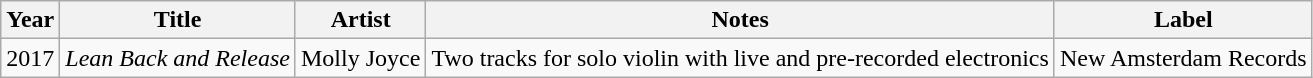<table class="wikitable">
<tr>
<th>Year</th>
<th>Title</th>
<th>Artist</th>
<th>Notes</th>
<th>Label</th>
</tr>
<tr>
<td>2017</td>
<td><em>Lean Back and Release</em></td>
<td>Molly Joyce</td>
<td>Two tracks for solo violin with live and pre-recorded electronics</td>
<td>New Amsterdam Records</td>
</tr>
</table>
